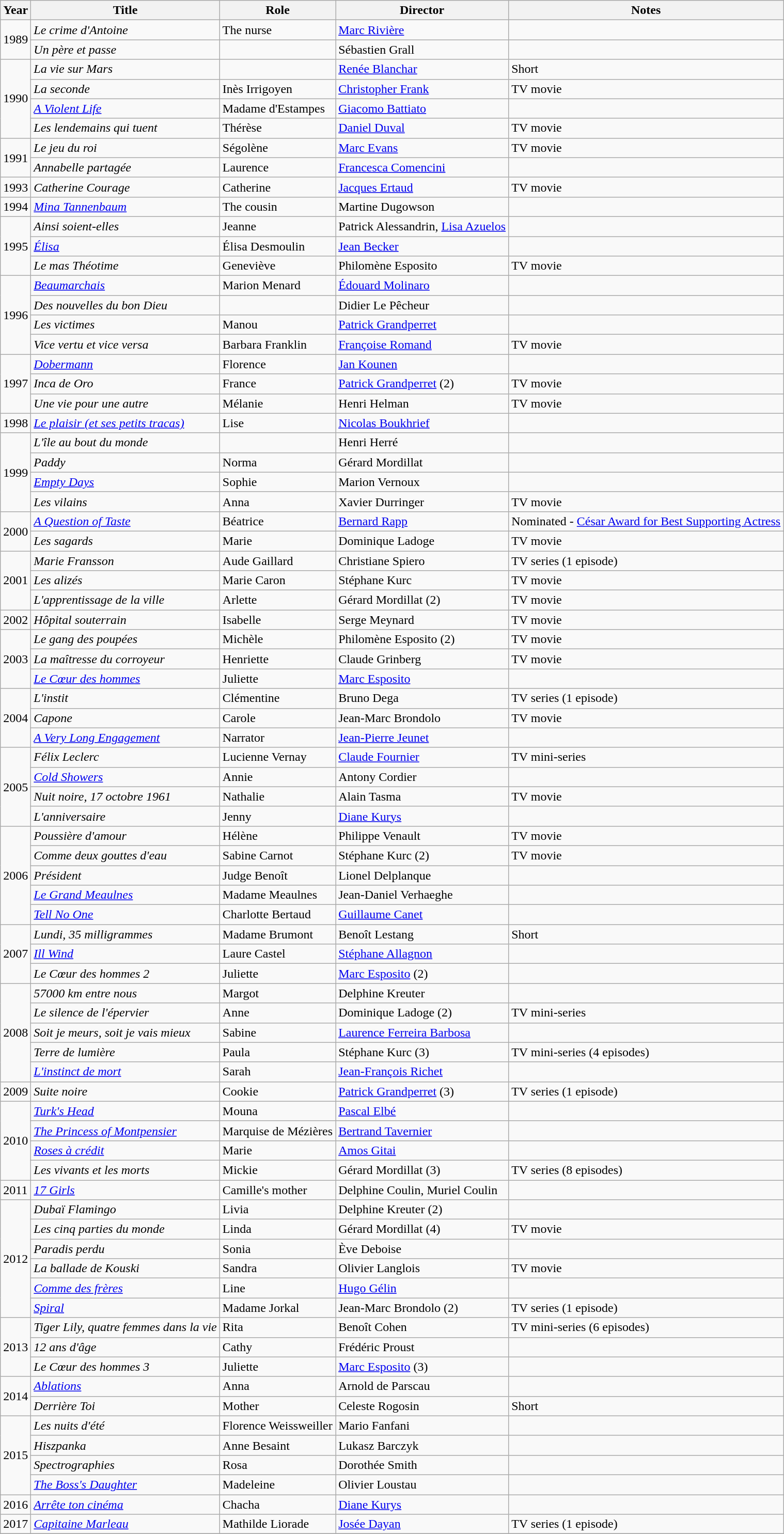<table class="wikitable sortable">
<tr>
<th>Year</th>
<th>Title</th>
<th>Role</th>
<th>Director</th>
<th class="unsortable">Notes</th>
</tr>
<tr>
<td rowspan=2>1989</td>
<td><em>Le crime d'Antoine</em></td>
<td>The nurse</td>
<td><a href='#'>Marc Rivière</a></td>
<td></td>
</tr>
<tr>
<td><em>Un père et passe</em></td>
<td></td>
<td>Sébastien Grall</td>
<td></td>
</tr>
<tr>
<td rowspan=4>1990</td>
<td><em>La vie sur Mars</em></td>
<td></td>
<td><a href='#'>Renée Blanchar</a></td>
<td>Short</td>
</tr>
<tr>
<td><em>La seconde</em></td>
<td>Inès Irrigoyen</td>
<td><a href='#'>Christopher Frank</a></td>
<td>TV movie</td>
</tr>
<tr>
<td><em><a href='#'>A Violent Life</a></em></td>
<td>Madame d'Estampes</td>
<td><a href='#'>Giacomo Battiato</a></td>
<td></td>
</tr>
<tr>
<td><em>Les lendemains qui tuent</em></td>
<td>Thérèse</td>
<td><a href='#'>Daniel Duval</a></td>
<td>TV movie</td>
</tr>
<tr>
<td rowspan=2>1991</td>
<td><em>Le jeu du roi</em></td>
<td>Ségolène</td>
<td><a href='#'>Marc Evans</a></td>
<td>TV movie</td>
</tr>
<tr>
<td><em>Annabelle partagée</em></td>
<td>Laurence</td>
<td><a href='#'>Francesca Comencini</a></td>
<td></td>
</tr>
<tr>
<td rowspan=1>1993</td>
<td><em>Catherine Courage</em></td>
<td>Catherine</td>
<td><a href='#'>Jacques Ertaud</a></td>
<td>TV movie</td>
</tr>
<tr>
<td rowspan=1>1994</td>
<td><em><a href='#'>Mina Tannenbaum</a></em></td>
<td>The cousin</td>
<td>Martine Dugowson</td>
<td></td>
</tr>
<tr>
<td rowspan=3>1995</td>
<td><em>Ainsi soient-elles</em></td>
<td>Jeanne</td>
<td>Patrick Alessandrin, <a href='#'>Lisa Azuelos</a></td>
<td></td>
</tr>
<tr>
<td><em><a href='#'>Élisa</a></em></td>
<td>Élisa Desmoulin</td>
<td><a href='#'>Jean Becker</a></td>
<td></td>
</tr>
<tr>
<td><em>Le mas Théotime</em></td>
<td>Geneviève</td>
<td>Philomène Esposito</td>
<td>TV movie</td>
</tr>
<tr>
<td rowspan=4>1996</td>
<td><em><a href='#'>Beaumarchais</a></em></td>
<td>Marion Menard</td>
<td><a href='#'>Édouard Molinaro</a></td>
<td></td>
</tr>
<tr>
<td><em>Des nouvelles du bon Dieu</em></td>
<td></td>
<td>Didier Le Pêcheur</td>
<td></td>
</tr>
<tr>
<td><em>Les victimes</em></td>
<td>Manou</td>
<td><a href='#'>Patrick Grandperret</a></td>
<td></td>
</tr>
<tr>
<td><em>Vice vertu et vice versa</em></td>
<td>Barbara Franklin</td>
<td><a href='#'>Françoise Romand</a></td>
<td>TV movie</td>
</tr>
<tr>
<td rowspan=3>1997</td>
<td><em><a href='#'>Dobermann</a></em></td>
<td>Florence</td>
<td><a href='#'>Jan Kounen</a></td>
<td></td>
</tr>
<tr>
<td><em>Inca de Oro</em></td>
<td>France</td>
<td><a href='#'>Patrick Grandperret</a> (2)</td>
<td>TV movie</td>
</tr>
<tr>
<td><em>Une vie pour une autre</em></td>
<td>Mélanie</td>
<td>Henri Helman</td>
<td>TV movie</td>
</tr>
<tr>
<td rowspan=1>1998</td>
<td><em><a href='#'>Le plaisir (et ses petits tracas)</a></em></td>
<td>Lise</td>
<td><a href='#'>Nicolas Boukhrief</a></td>
<td></td>
</tr>
<tr>
<td rowspan=4>1999</td>
<td><em>L'île au bout du monde</em></td>
<td></td>
<td>Henri Herré</td>
<td></td>
</tr>
<tr>
<td><em>Paddy</em></td>
<td>Norma</td>
<td>Gérard Mordillat</td>
<td></td>
</tr>
<tr>
<td><em><a href='#'>Empty Days</a></em></td>
<td>Sophie</td>
<td>Marion Vernoux</td>
<td></td>
</tr>
<tr>
<td><em>Les vilains</em></td>
<td>Anna</td>
<td>Xavier Durringer</td>
<td>TV movie</td>
</tr>
<tr>
<td rowspan=2>2000</td>
<td><em><a href='#'>A Question of Taste</a></em></td>
<td>Béatrice</td>
<td><a href='#'>Bernard Rapp</a></td>
<td>Nominated - <a href='#'>César Award for Best Supporting Actress</a></td>
</tr>
<tr>
<td><em>Les sagards</em></td>
<td>Marie</td>
<td>Dominique Ladoge</td>
<td>TV movie</td>
</tr>
<tr>
<td rowspan=3>2001</td>
<td><em>Marie Fransson</em></td>
<td>Aude Gaillard</td>
<td>Christiane Spiero</td>
<td>TV series (1 episode)</td>
</tr>
<tr>
<td><em>Les alizés</em></td>
<td>Marie Caron</td>
<td>Stéphane Kurc</td>
<td>TV movie</td>
</tr>
<tr>
<td><em>L'apprentissage de la ville</em></td>
<td>Arlette</td>
<td>Gérard Mordillat (2)</td>
<td>TV movie</td>
</tr>
<tr>
<td rowspan=1>2002</td>
<td><em>Hôpital souterrain</em></td>
<td>Isabelle</td>
<td>Serge Meynard</td>
<td>TV movie</td>
</tr>
<tr>
<td rowspan=3>2003</td>
<td><em>Le gang des poupées</em></td>
<td>Michèle</td>
<td>Philomène Esposito (2)</td>
<td>TV movie</td>
</tr>
<tr>
<td><em>La maîtresse du corroyeur</em></td>
<td>Henriette</td>
<td>Claude Grinberg</td>
<td>TV movie</td>
</tr>
<tr>
<td><em><a href='#'>Le Cœur des hommes</a></em></td>
<td>Juliette</td>
<td><a href='#'>Marc Esposito</a></td>
<td></td>
</tr>
<tr>
<td rowspan=3>2004</td>
<td><em>L'instit </em></td>
<td>Clémentine</td>
<td>Bruno Dega</td>
<td>TV series (1 episode)</td>
</tr>
<tr>
<td><em>Capone</em></td>
<td>Carole</td>
<td>Jean-Marc Brondolo</td>
<td>TV movie</td>
</tr>
<tr>
<td><em><a href='#'>A Very Long Engagement</a></em></td>
<td>Narrator</td>
<td><a href='#'>Jean-Pierre Jeunet</a></td>
<td></td>
</tr>
<tr>
<td rowspan=4>2005</td>
<td><em>Félix Leclerc</em></td>
<td>Lucienne Vernay</td>
<td><a href='#'>Claude Fournier</a></td>
<td>TV mini-series</td>
</tr>
<tr>
<td><em><a href='#'>Cold Showers</a></em></td>
<td>Annie</td>
<td>Antony Cordier</td>
<td></td>
</tr>
<tr>
<td><em>Nuit noire, 17 octobre 1961</em></td>
<td>Nathalie</td>
<td>Alain Tasma</td>
<td>TV movie</td>
</tr>
<tr>
<td><em>L'anniversaire</em></td>
<td>Jenny</td>
<td><a href='#'>Diane Kurys</a></td>
<td></td>
</tr>
<tr>
<td rowspan=5>2006</td>
<td><em>Poussière d'amour</em></td>
<td>Hélène</td>
<td>Philippe Venault</td>
<td>TV movie</td>
</tr>
<tr>
<td><em>Comme deux gouttes d'eau</em></td>
<td>Sabine Carnot</td>
<td>Stéphane Kurc (2)</td>
<td>TV movie</td>
</tr>
<tr>
<td><em>Président</em></td>
<td>Judge Benoît</td>
<td>Lionel Delplanque</td>
<td></td>
</tr>
<tr>
<td><em><a href='#'>Le Grand Meaulnes</a></em></td>
<td>Madame Meaulnes</td>
<td>Jean-Daniel Verhaeghe</td>
<td></td>
</tr>
<tr>
<td><em><a href='#'>Tell No One</a></em></td>
<td>Charlotte Bertaud</td>
<td><a href='#'>Guillaume Canet</a></td>
<td></td>
</tr>
<tr>
<td rowspan=3>2007</td>
<td><em>Lundi, 35 milligrammes</em></td>
<td>Madame Brumont</td>
<td>Benoît Lestang</td>
<td>Short</td>
</tr>
<tr>
<td><em><a href='#'>Ill Wind</a></em></td>
<td>Laure Castel</td>
<td><a href='#'>Stéphane Allagnon</a></td>
<td></td>
</tr>
<tr>
<td><em>Le Cœur des hommes 2</em></td>
<td>Juliette</td>
<td><a href='#'>Marc Esposito</a> (2)</td>
<td></td>
</tr>
<tr>
<td rowspan=5>2008</td>
<td><em>57000 km entre nous</em></td>
<td>Margot</td>
<td>Delphine Kreuter</td>
<td></td>
</tr>
<tr>
<td><em>Le silence de l'épervier</em></td>
<td>Anne</td>
<td>Dominique Ladoge (2)</td>
<td>TV mini-series</td>
</tr>
<tr>
<td><em>Soit je meurs, soit je vais mieux</em></td>
<td>Sabine</td>
<td><a href='#'>Laurence Ferreira Barbosa</a></td>
<td></td>
</tr>
<tr>
<td><em>Terre de lumière</em></td>
<td>Paula</td>
<td>Stéphane Kurc (3)</td>
<td>TV mini-series (4 episodes)</td>
</tr>
<tr>
<td><em><a href='#'>L'instinct de mort</a></em></td>
<td>Sarah</td>
<td><a href='#'>Jean-François Richet</a></td>
<td></td>
</tr>
<tr>
<td rowspan=1>2009</td>
<td><em>Suite noire</em></td>
<td>Cookie</td>
<td><a href='#'>Patrick Grandperret</a> (3)</td>
<td>TV series (1 episode)</td>
</tr>
<tr>
<td rowspan=4>2010</td>
<td><em><a href='#'>Turk's Head</a></em></td>
<td>Mouna</td>
<td><a href='#'>Pascal Elbé</a></td>
<td></td>
</tr>
<tr>
<td><em><a href='#'>The Princess of Montpensier</a></em></td>
<td>Marquise de Mézières</td>
<td><a href='#'>Bertrand Tavernier</a></td>
<td></td>
</tr>
<tr>
<td><em><a href='#'>Roses à crédit</a></em></td>
<td>Marie</td>
<td><a href='#'>Amos Gitai</a></td>
<td></td>
</tr>
<tr>
<td><em>Les vivants et les morts</em></td>
<td>Mickie</td>
<td>Gérard Mordillat (3)</td>
<td>TV series (8 episodes)</td>
</tr>
<tr>
<td rowspan=1>2011</td>
<td><em><a href='#'>17 Girls</a></em></td>
<td>Camille's mother</td>
<td>Delphine Coulin, Muriel Coulin</td>
<td></td>
</tr>
<tr>
<td rowspan=6>2012</td>
<td><em>Dubaï Flamingo</em></td>
<td>Livia</td>
<td>Delphine Kreuter (2)</td>
<td></td>
</tr>
<tr>
<td><em>Les cinq parties du monde</em></td>
<td>Linda</td>
<td>Gérard Mordillat (4)</td>
<td>TV movie</td>
</tr>
<tr>
<td><em>Paradis perdu</em></td>
<td>Sonia</td>
<td>Ève Deboise</td>
<td></td>
</tr>
<tr>
<td><em>La ballade de Kouski</em></td>
<td>Sandra</td>
<td>Olivier Langlois</td>
<td>TV movie</td>
</tr>
<tr>
<td><em><a href='#'>Comme des frères</a></em></td>
<td>Line</td>
<td><a href='#'>Hugo Gélin</a></td>
<td></td>
</tr>
<tr>
<td><em><a href='#'>Spiral</a></em></td>
<td>Madame Jorkal</td>
<td>Jean-Marc Brondolo (2)</td>
<td>TV series (1 episode)</td>
</tr>
<tr>
<td rowspan=3>2013</td>
<td><em>Tiger Lily, quatre femmes dans la vie</em></td>
<td>Rita</td>
<td>Benoît Cohen</td>
<td>TV mini-series (6 episodes)</td>
</tr>
<tr>
<td><em>12 ans d'âge</em></td>
<td>Cathy</td>
<td>Frédéric Proust</td>
<td></td>
</tr>
<tr>
<td><em>Le Cœur des hommes 3</em></td>
<td>Juliette</td>
<td><a href='#'>Marc Esposito</a> (3)</td>
<td></td>
</tr>
<tr>
<td rowspan=2>2014</td>
<td><em><a href='#'>Ablations</a></em></td>
<td>Anna</td>
<td>Arnold de Parscau</td>
<td></td>
</tr>
<tr>
<td><em>Derrière Toi</em></td>
<td>Mother</td>
<td>Celeste Rogosin</td>
<td>Short</td>
</tr>
<tr>
<td rowspan=4>2015</td>
<td><em>Les nuits d'été</em></td>
<td>Florence Weissweiller</td>
<td>Mario Fanfani</td>
<td></td>
</tr>
<tr>
<td><em>Hiszpanka</em></td>
<td>Anne Besaint</td>
<td>Lukasz Barczyk</td>
<td></td>
</tr>
<tr>
<td><em>Spectrographies</em></td>
<td>Rosa</td>
<td>Dorothée Smith</td>
<td></td>
</tr>
<tr>
<td><em><a href='#'>The Boss's Daughter</a></em></td>
<td>Madeleine</td>
<td>Olivier Loustau</td>
<td></td>
</tr>
<tr>
<td>2016</td>
<td><em><a href='#'>Arrête ton cinéma</a></em></td>
<td>Chacha</td>
<td><a href='#'>Diane Kurys</a></td>
<td></td>
</tr>
<tr>
<td>2017</td>
<td><em><a href='#'>Capitaine Marleau</a></em></td>
<td>Mathilde Liorade</td>
<td><a href='#'>Josée Dayan</a></td>
<td>TV series (1 episode)</td>
</tr>
<tr>
</tr>
</table>
